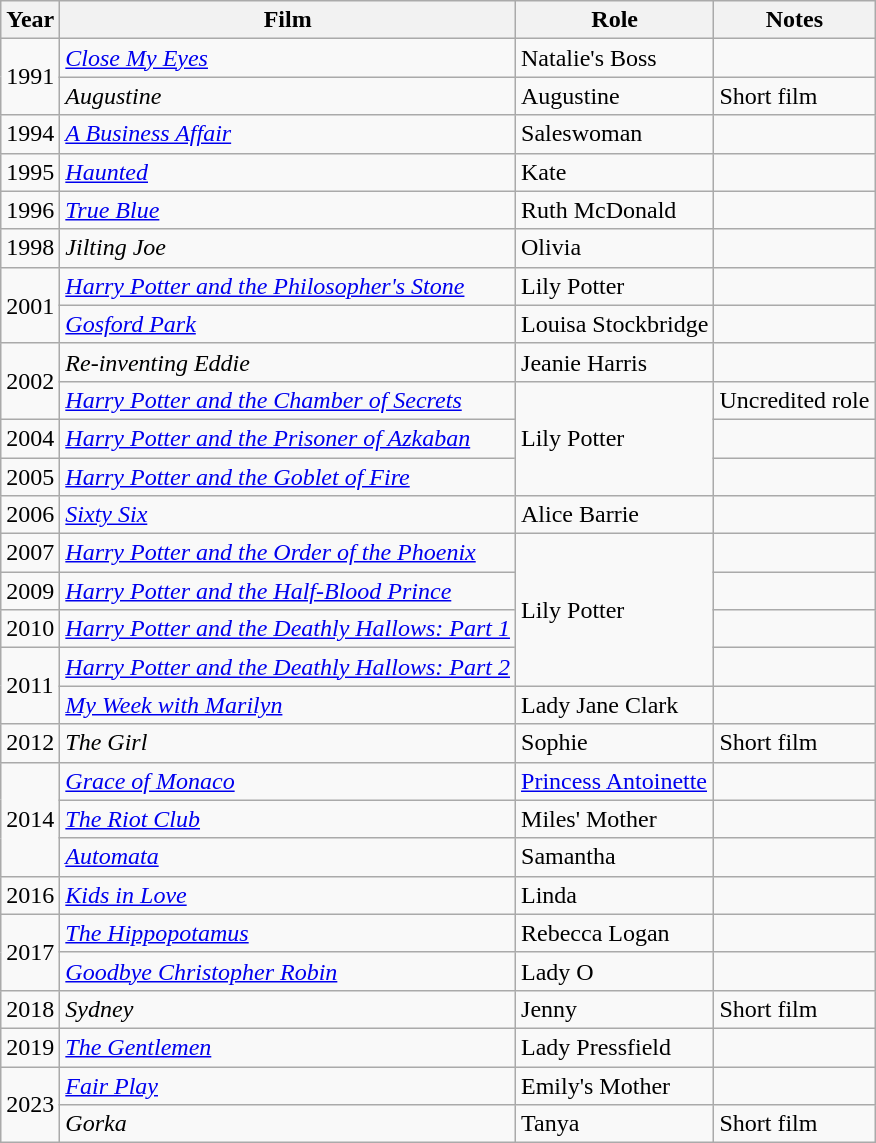<table class="wikitable">
<tr>
<th>Year</th>
<th>Film</th>
<th>Role</th>
<th>Notes</th>
</tr>
<tr>
<td rowspan="2">1991</td>
<td><a href='#'><em>Close My Eyes</em></a></td>
<td>Natalie's Boss</td>
<td></td>
</tr>
<tr>
<td><em>Augustine</em></td>
<td>Augustine</td>
<td>Short film</td>
</tr>
<tr>
<td>1994</td>
<td><em><a href='#'>A Business Affair</a></em></td>
<td>Saleswoman</td>
<td></td>
</tr>
<tr>
<td>1995</td>
<td><a href='#'><em>Haunted</em></a></td>
<td>Kate</td>
<td></td>
</tr>
<tr>
<td>1996</td>
<td><a href='#'><em>True Blue</em></a></td>
<td>Ruth McDonald</td>
<td></td>
</tr>
<tr>
<td>1998</td>
<td><em>Jilting Joe</em></td>
<td>Olivia</td>
<td></td>
</tr>
<tr>
<td rowspan="2">2001</td>
<td><a href='#'><em>Harry Potter and the Philosopher's Stone</em></a></td>
<td>Lily Potter</td>
<td></td>
</tr>
<tr>
<td><em><a href='#'>Gosford Park</a></em></td>
<td>Louisa Stockbridge</td>
<td></td>
</tr>
<tr>
<td rowspan="2">2002</td>
<td><em>Re-inventing Eddie</em></td>
<td>Jeanie Harris</td>
<td></td>
</tr>
<tr>
<td><a href='#'><em>Harry Potter and the Chamber of Secrets</em></a></td>
<td rowspan="3">Lily Potter</td>
<td>Uncredited role</td>
</tr>
<tr>
<td>2004</td>
<td><a href='#'><em>Harry Potter and the Prisoner of Azkaban</em></a></td>
<td></td>
</tr>
<tr>
<td>2005</td>
<td><a href='#'><em>Harry Potter and the Goblet of Fire</em></a></td>
<td></td>
</tr>
<tr>
<td>2006</td>
<td><a href='#'><em>Sixty Six</em></a></td>
<td>Alice Barrie</td>
<td></td>
</tr>
<tr>
<td>2007</td>
<td><a href='#'><em>Harry Potter and the Order of the Phoenix</em></a></td>
<td rowspan="4">Lily Potter</td>
<td></td>
</tr>
<tr>
<td>2009</td>
<td><a href='#'><em>Harry Potter and the Half-Blood Prince</em></a></td>
<td></td>
</tr>
<tr>
<td>2010</td>
<td><a href='#'><em>Harry Potter and the Deathly Hallows: Part 1</em></a></td>
<td></td>
</tr>
<tr>
<td rowspan="2">2011</td>
<td><a href='#'><em>Harry Potter and the Deathly Hallows: Part 2</em></a></td>
<td></td>
</tr>
<tr>
<td><em><a href='#'>My Week with Marilyn</a></em></td>
<td>Lady Jane Clark</td>
<td></td>
</tr>
<tr>
<td>2012</td>
<td><em>The Girl</em></td>
<td>Sophie</td>
<td>Short film</td>
</tr>
<tr>
<td rowspan="3">2014</td>
<td><a href='#'><em>Grace of Monaco</em></a></td>
<td><a href='#'>Princess Antoinette</a></td>
<td></td>
</tr>
<tr>
<td><em><a href='#'>The Riot Club</a></em></td>
<td>Miles' Mother</td>
<td></td>
</tr>
<tr>
<td><a href='#'><em>Automata</em></a></td>
<td>Samantha</td>
<td></td>
</tr>
<tr>
<td>2016</td>
<td><a href='#'><em>Kids in Love</em></a></td>
<td>Linda</td>
<td></td>
</tr>
<tr>
<td rowspan="2">2017</td>
<td><a href='#'><em>The Hippopotamus</em></a></td>
<td>Rebecca Logan</td>
<td></td>
</tr>
<tr>
<td><em><a href='#'>Goodbye Christopher Robin</a></em></td>
<td>Lady O</td>
<td></td>
</tr>
<tr>
<td>2018</td>
<td><em>Sydney</em></td>
<td>Jenny</td>
<td>Short film</td>
</tr>
<tr>
<td>2019</td>
<td><a href='#'><em>The Gentlemen</em></a></td>
<td>Lady Pressfield</td>
<td></td>
</tr>
<tr>
<td rowspan="2">2023</td>
<td><a href='#'><em>Fair Play</em></a></td>
<td>Emily's Mother</td>
<td></td>
</tr>
<tr>
<td><em>Gorka</em></td>
<td>Tanya</td>
<td>Short film</td>
</tr>
</table>
